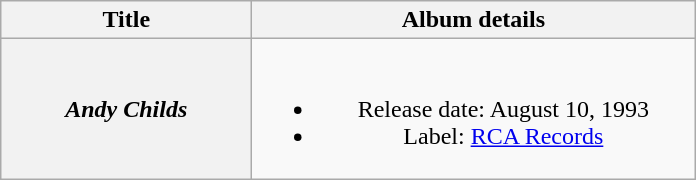<table class="wikitable plainrowheaders" style="text-align:center;">
<tr>
<th style="width:10em;">Title</th>
<th style="width:18em;">Album details</th>
</tr>
<tr>
<th scope="row"><em>Andy Childs</em></th>
<td><br><ul><li>Release date: August 10, 1993</li><li>Label: <a href='#'>RCA Records</a></li></ul></td>
</tr>
</table>
